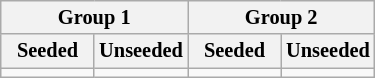<table class="wikitable" style="font-size:85%">
<tr>
<th colspan=2>Group 1</th>
<th colspan=2>Group 2</th>
</tr>
<tr>
<th width=25%>Seeded</th>
<th width=25%>Unseeded</th>
<th width=25%>Seeded</th>
<th width=25%>Unseeded</th>
</tr>
<tr>
<td valign=top></td>
<td valign=top></td>
<td valign=top></td>
<td valign=top></td>
</tr>
</table>
